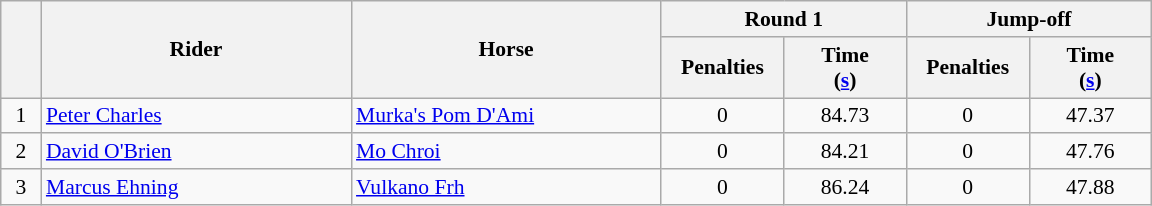<table class="wikitable" style="font-size: 90%">
<tr>
<th rowspan=2 width=20></th>
<th rowspan=2 width=200>Rider</th>
<th rowspan=2 width=200>Horse</th>
<th colspan=2>Round 1</th>
<th colspan=2>Jump-off</th>
</tr>
<tr>
<th width=75>Penalties</th>
<th width=75>Time<br>(<a href='#'>s</a>)</th>
<th width=75>Penalties</th>
<th width=75>Time<br>(<a href='#'>s</a>)</th>
</tr>
<tr>
<td align=center>1</td>
<td> <a href='#'>Peter Charles</a></td>
<td><a href='#'>Murka's Pom D'Ami</a></td>
<td align=center>0</td>
<td align=center>84.73</td>
<td align=center>0</td>
<td align=center>47.37</td>
</tr>
<tr>
<td align=center>2</td>
<td> <a href='#'>David O'Brien</a></td>
<td><a href='#'>Mo Chroi</a></td>
<td align=center>0</td>
<td align=center>84.21</td>
<td align=center>0</td>
<td align=center>47.76</td>
</tr>
<tr>
<td align=center>3</td>
<td> <a href='#'>Marcus Ehning</a></td>
<td><a href='#'>Vulkano Frh</a></td>
<td align=center>0</td>
<td align=center>86.24</td>
<td align=center>0</td>
<td align=center>47.88</td>
</tr>
</table>
